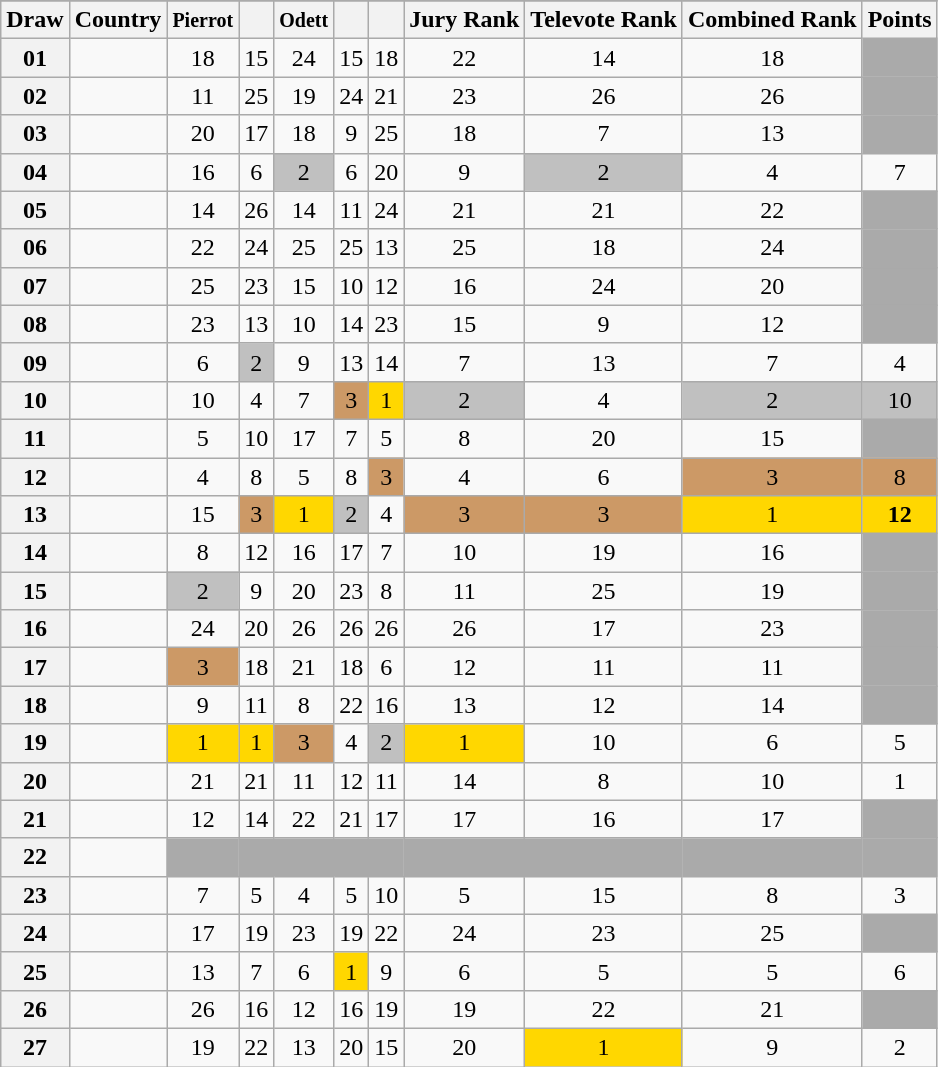<table class="sortable wikitable collapsible plainrowheaders" style="text-align:center;">
<tr>
</tr>
<tr>
<th scope="col">Draw</th>
<th scope="col">Country</th>
<th scope="col"><small>Pierrot</small></th>
<th scope="col"><small></small></th>
<th scope="col"><small>Odett</small></th>
<th scope="col"><small></small></th>
<th scope="col"><small></small></th>
<th scope="col">Jury Rank</th>
<th scope="col">Televote Rank</th>
<th scope="col">Combined Rank</th>
<th scope="col">Points</th>
</tr>
<tr>
<th scope="row" style="text-align:center;">01</th>
<td style="text-align:left;"></td>
<td>18</td>
<td>15</td>
<td>24</td>
<td>15</td>
<td>18</td>
<td>22</td>
<td>14</td>
<td>18</td>
<td style="background:#AAAAAA;"></td>
</tr>
<tr>
<th scope="row" style="text-align:center;">02</th>
<td style="text-align:left;"></td>
<td>11</td>
<td>25</td>
<td>19</td>
<td>24</td>
<td>21</td>
<td>23</td>
<td>26</td>
<td>26</td>
<td style="background:#AAAAAA;"></td>
</tr>
<tr>
<th scope="row" style="text-align:center;">03</th>
<td style="text-align:left;"></td>
<td>20</td>
<td>17</td>
<td>18</td>
<td>9</td>
<td>25</td>
<td>18</td>
<td>7</td>
<td>13</td>
<td style="background:#AAAAAA;"></td>
</tr>
<tr>
<th scope="row" style="text-align:center;">04</th>
<td style="text-align:left;"></td>
<td>16</td>
<td>6</td>
<td style="background:silver;">2</td>
<td>6</td>
<td>20</td>
<td>9</td>
<td style="background:silver;">2</td>
<td>4</td>
<td>7</td>
</tr>
<tr>
<th scope="row" style="text-align:center;">05</th>
<td style="text-align:left;"></td>
<td>14</td>
<td>26</td>
<td>14</td>
<td>11</td>
<td>24</td>
<td>21</td>
<td>21</td>
<td>22</td>
<td style="background:#AAAAAA;"></td>
</tr>
<tr>
<th scope="row" style="text-align:center;">06</th>
<td style="text-align:left;"></td>
<td>22</td>
<td>24</td>
<td>25</td>
<td>25</td>
<td>13</td>
<td>25</td>
<td>18</td>
<td>24</td>
<td style="background:#AAAAAA;"></td>
</tr>
<tr>
<th scope="row" style="text-align:center;">07</th>
<td style="text-align:left;"></td>
<td>25</td>
<td>23</td>
<td>15</td>
<td>10</td>
<td>12</td>
<td>16</td>
<td>24</td>
<td>20</td>
<td style="background:#AAAAAA;"></td>
</tr>
<tr>
<th scope="row" style="text-align:center;">08</th>
<td style="text-align:left;"></td>
<td>23</td>
<td>13</td>
<td>10</td>
<td>14</td>
<td>23</td>
<td>15</td>
<td>9</td>
<td>12</td>
<td style="background:#AAAAAA;"></td>
</tr>
<tr>
<th scope="row" style="text-align:center;">09</th>
<td style="text-align:left;"></td>
<td>6</td>
<td style="background:silver;">2</td>
<td>9</td>
<td>13</td>
<td>14</td>
<td>7</td>
<td>13</td>
<td>7</td>
<td>4</td>
</tr>
<tr>
<th scope="row" style="text-align:center;">10</th>
<td style="text-align:left;"></td>
<td>10</td>
<td>4</td>
<td>7</td>
<td style="background:#CC9966;">3</td>
<td style="background:gold;">1</td>
<td style="background:silver;">2</td>
<td>4</td>
<td style="background:silver;">2</td>
<td style="background:silver;">10</td>
</tr>
<tr>
<th scope="row" style="text-align:center;">11</th>
<td style="text-align:left;"></td>
<td>5</td>
<td>10</td>
<td>17</td>
<td>7</td>
<td>5</td>
<td>8</td>
<td>20</td>
<td>15</td>
<td style="background:#AAAAAA;"></td>
</tr>
<tr>
<th scope="row" style="text-align:center;">12</th>
<td style="text-align:left;"></td>
<td>4</td>
<td>8</td>
<td>5</td>
<td>8</td>
<td style="background:#CC9966;">3</td>
<td>4</td>
<td>6</td>
<td style="background:#CC9966;">3</td>
<td style="background:#CC9966;">8</td>
</tr>
<tr>
<th scope="row" style="text-align:center;">13</th>
<td style="text-align:left;"></td>
<td>15</td>
<td style="background:#CC9966;">3</td>
<td style="background:gold;">1</td>
<td style="background:silver;">2</td>
<td>4</td>
<td style="background:#CC9966;">3</td>
<td style="background:#CC9966;">3</td>
<td style="background:gold;">1</td>
<td style="background:gold;"><strong>12</strong></td>
</tr>
<tr>
<th scope="row" style="text-align:center;">14</th>
<td style="text-align:left;"></td>
<td>8</td>
<td>12</td>
<td>16</td>
<td>17</td>
<td>7</td>
<td>10</td>
<td>19</td>
<td>16</td>
<td style="background:#AAAAAA;"></td>
</tr>
<tr>
<th scope="row" style="text-align:center;">15</th>
<td style="text-align:left;"></td>
<td style="background:silver;">2</td>
<td>9</td>
<td>20</td>
<td>23</td>
<td>8</td>
<td>11</td>
<td>25</td>
<td>19</td>
<td style="background:#AAAAAA;"></td>
</tr>
<tr>
<th scope="row" style="text-align:center;">16</th>
<td style="text-align:left;"></td>
<td>24</td>
<td>20</td>
<td>26</td>
<td>26</td>
<td>26</td>
<td>26</td>
<td>17</td>
<td>23</td>
<td style="background:#AAAAAA;"></td>
</tr>
<tr>
<th scope="row" style="text-align:center;">17</th>
<td style="text-align:left;"></td>
<td style="background:#CC9966;">3</td>
<td>18</td>
<td>21</td>
<td>18</td>
<td>6</td>
<td>12</td>
<td>11</td>
<td>11</td>
<td style="background:#AAAAAA;"></td>
</tr>
<tr>
<th scope="row" style="text-align:center;">18</th>
<td style="text-align:left;"></td>
<td>9</td>
<td>11</td>
<td>8</td>
<td>22</td>
<td>16</td>
<td>13</td>
<td>12</td>
<td>14</td>
<td style="background:#AAAAAA;"></td>
</tr>
<tr>
<th scope="row" style="text-align:center;">19</th>
<td style="text-align:left;"></td>
<td style="background:gold;">1</td>
<td style="background:gold;">1</td>
<td style="background:#CC9966;">3</td>
<td>4</td>
<td style="background:silver;">2</td>
<td style="background:gold;">1</td>
<td>10</td>
<td>6</td>
<td>5</td>
</tr>
<tr>
<th scope="row" style="text-align:center;">20</th>
<td style="text-align:left;"></td>
<td>21</td>
<td>21</td>
<td>11</td>
<td>12</td>
<td>11</td>
<td>14</td>
<td>8</td>
<td>10</td>
<td>1</td>
</tr>
<tr>
<th scope="row" style="text-align:center;">21</th>
<td style="text-align:left;"></td>
<td>12</td>
<td>14</td>
<td>22</td>
<td>21</td>
<td>17</td>
<td>17</td>
<td>16</td>
<td>17</td>
<td style="background:#AAAAAA;"></td>
</tr>
<tr class="sortbottom">
<th scope="row" style="text-align:center;">22</th>
<td style="text-align:left;"></td>
<td style="background:#AAAAAA;"></td>
<td style="background:#AAAAAA;"></td>
<td style="background:#AAAAAA;"></td>
<td style="background:#AAAAAA;"></td>
<td style="background:#AAAAAA;"></td>
<td style="background:#AAAAAA;"></td>
<td style="background:#AAAAAA;"></td>
<td style="background:#AAAAAA;"></td>
<td style="background:#AAAAAA;"></td>
</tr>
<tr>
<th scope="row" style="text-align:center;">23</th>
<td style="text-align:left;"></td>
<td>7</td>
<td>5</td>
<td>4</td>
<td>5</td>
<td>10</td>
<td>5</td>
<td>15</td>
<td>8</td>
<td>3</td>
</tr>
<tr>
<th scope="row" style="text-align:center;">24</th>
<td style="text-align:left;"></td>
<td>17</td>
<td>19</td>
<td>23</td>
<td>19</td>
<td>22</td>
<td>24</td>
<td>23</td>
<td>25</td>
<td style="background:#AAAAAA;"></td>
</tr>
<tr>
<th scope="row" style="text-align:center;">25</th>
<td style="text-align:left;"></td>
<td>13</td>
<td>7</td>
<td>6</td>
<td style="background:gold;">1</td>
<td>9</td>
<td>6</td>
<td>5</td>
<td>5</td>
<td>6</td>
</tr>
<tr>
<th scope="row" style="text-align:center;">26</th>
<td style="text-align:left;"></td>
<td>26</td>
<td>16</td>
<td>12</td>
<td>16</td>
<td>19</td>
<td>19</td>
<td>22</td>
<td>21</td>
<td style="background:#AAAAAA;"></td>
</tr>
<tr>
<th scope="row" style="text-align:center;">27</th>
<td style="text-align:left;"></td>
<td>19</td>
<td>22</td>
<td>13</td>
<td>20</td>
<td>15</td>
<td>20</td>
<td style="background:gold;">1</td>
<td>9</td>
<td>2</td>
</tr>
</table>
